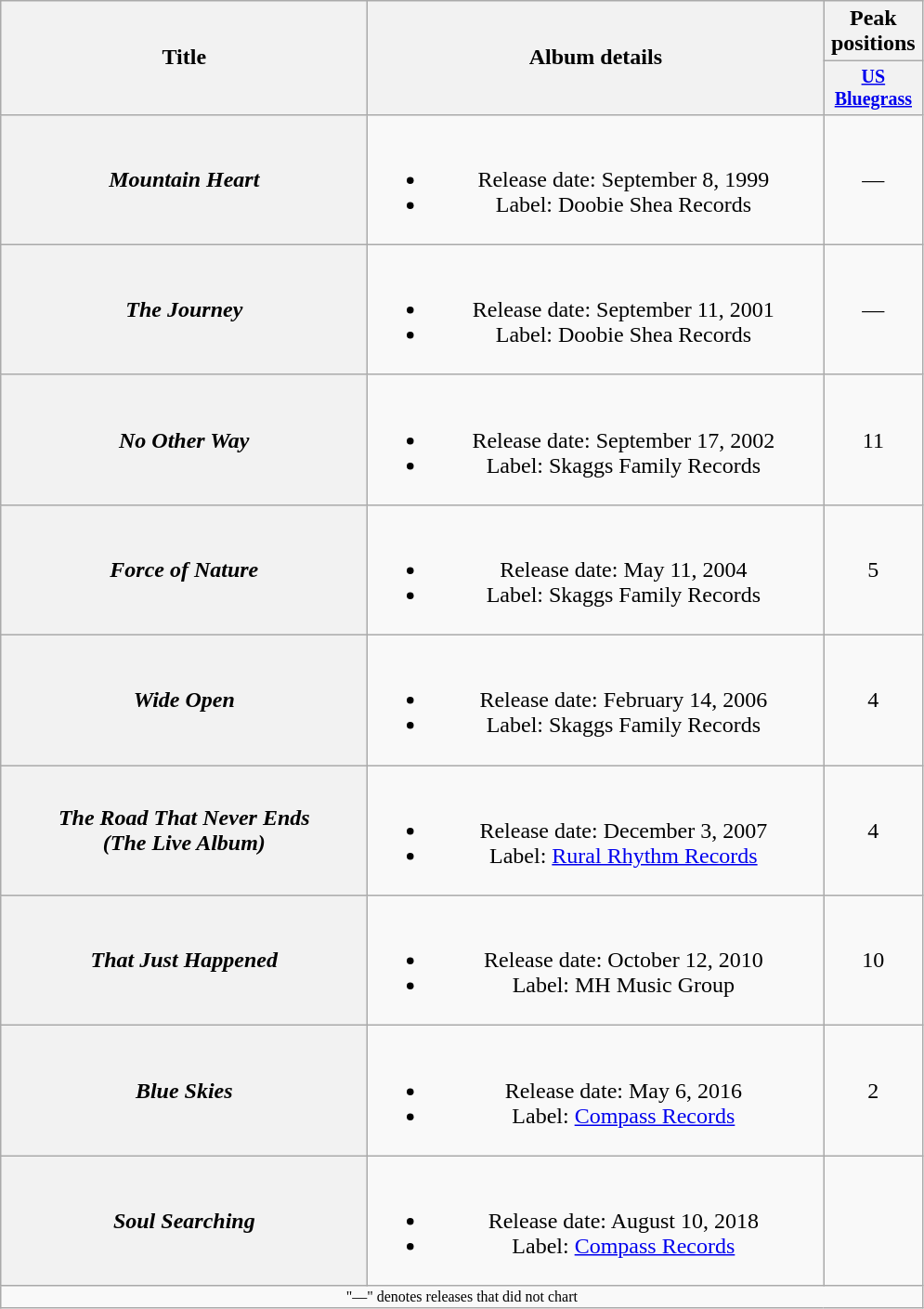<table class="wikitable plainrowheaders" style="text-align:center;">
<tr>
<th rowspan="2" style="width:16em;">Title</th>
<th rowspan="2" style="width:20em;">Album details</th>
<th>Peak positions</th>
</tr>
<tr style="font-size:smaller;">
<th style="width:65px;"><a href='#'>US Bluegrass</a></th>
</tr>
<tr>
<th scope="row"><em>Mountain Heart</em></th>
<td><br><ul><li>Release date: September 8, 1999</li><li>Label: Doobie Shea Records</li></ul></td>
<td>—</td>
</tr>
<tr>
<th scope="row"><em>The Journey</em></th>
<td><br><ul><li>Release date: September 11, 2001</li><li>Label: Doobie Shea Records</li></ul></td>
<td>—</td>
</tr>
<tr>
<th scope="row"><em>No Other Way</em></th>
<td><br><ul><li>Release date: September 17, 2002</li><li>Label: Skaggs Family Records</li></ul></td>
<td>11</td>
</tr>
<tr>
<th scope="row"><em>Force of Nature</em></th>
<td><br><ul><li>Release date: May 11, 2004</li><li>Label: Skaggs Family Records</li></ul></td>
<td>5</td>
</tr>
<tr>
<th scope="row"><em>Wide Open</em></th>
<td><br><ul><li>Release date: February 14, 2006</li><li>Label: Skaggs Family Records</li></ul></td>
<td>4</td>
</tr>
<tr>
<th scope="row"><em>The Road That Never Ends<br>(The Live Album)</em></th>
<td><br><ul><li>Release date: December 3, 2007</li><li>Label: <a href='#'>Rural Rhythm Records</a></li></ul></td>
<td>4</td>
</tr>
<tr>
<th scope="row"><em>That Just Happened</em></th>
<td><br><ul><li>Release date: October 12, 2010</li><li>Label: MH Music Group</li></ul></td>
<td>10</td>
</tr>
<tr>
<th scope="row"><em>Blue Skies</em></th>
<td><br><ul><li>Release date: May 6, 2016</li><li>Label: <a href='#'>Compass Records</a></li></ul></td>
<td>2</td>
</tr>
<tr>
<th scope="row"><em>Soul Searching</em></th>
<td><br><ul><li>Release date: August 10, 2018</li><li>Label: <a href='#'>Compass Records</a></li></ul></td>
<td></td>
</tr>
<tr>
<td colspan="3" style="font-size:8pt">"—" denotes releases that did not chart</td>
</tr>
</table>
